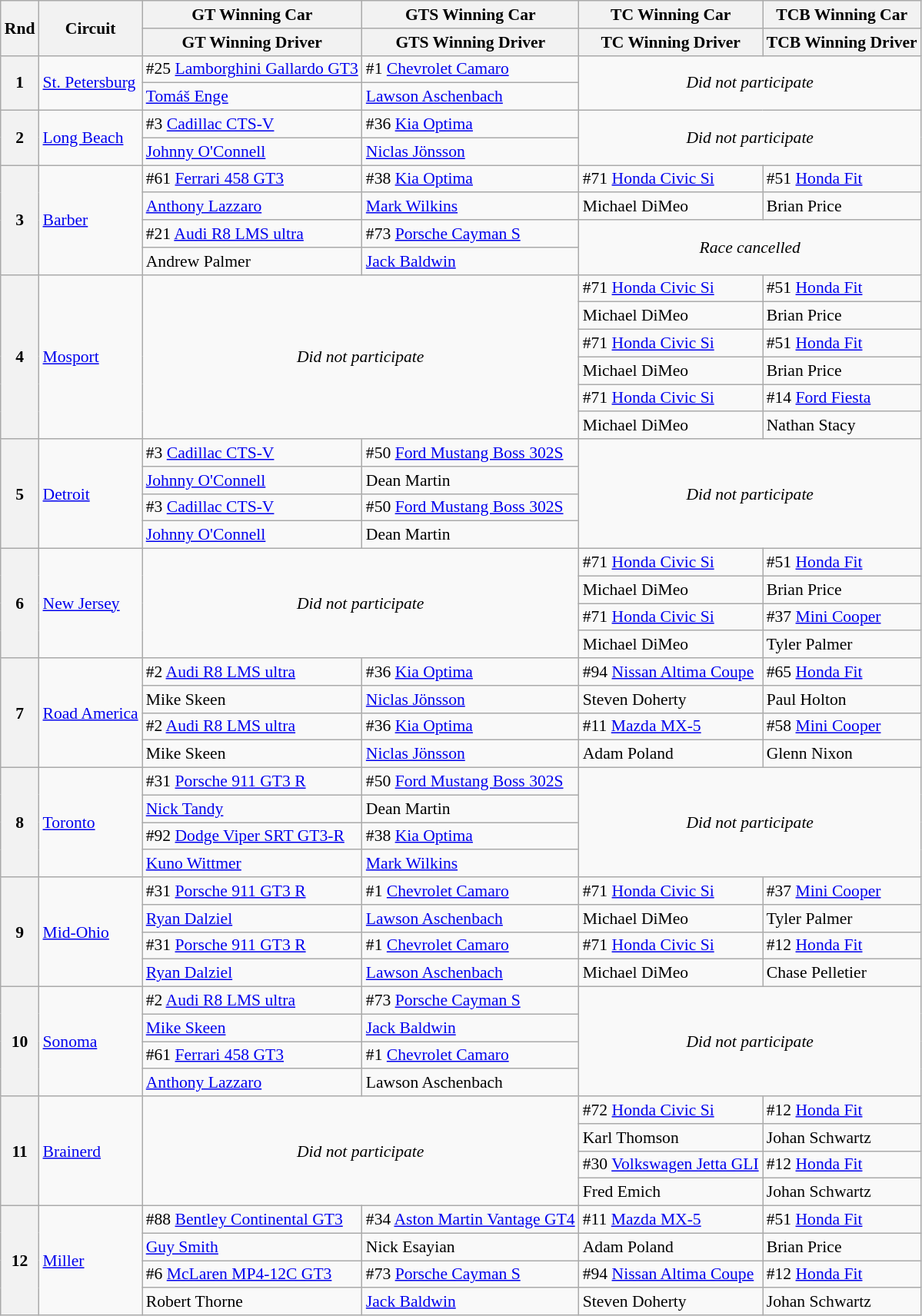<table class="wikitable" style="font-size: 90%;">
<tr>
<th rowspan=2>Rnd</th>
<th rowspan=2>Circuit</th>
<th>GT Winning Car</th>
<th>GTS Winning Car</th>
<th>TC Winning Car</th>
<th>TCB Winning Car</th>
</tr>
<tr>
<th>GT Winning Driver</th>
<th>GTS Winning Driver</th>
<th>TC Winning Driver</th>
<th>TCB Winning Driver</th>
</tr>
<tr>
<th rowspan=2>1</th>
<td rowspan=2><a href='#'>St. Petersburg</a></td>
<td>#25 <a href='#'>Lamborghini Gallardo GT3</a></td>
<td>#1 <a href='#'>Chevrolet Camaro</a></td>
<td rowspan=2 colspan=2 align=center><em>Did not participate</em></td>
</tr>
<tr>
<td> <a href='#'>Tomáš Enge</a></td>
<td> <a href='#'>Lawson Aschenbach</a></td>
</tr>
<tr>
<th rowspan=2>2</th>
<td rowspan=2><a href='#'>Long Beach</a></td>
<td>#3 <a href='#'>Cadillac CTS-V</a></td>
<td>#36 <a href='#'>Kia Optima</a></td>
<td rowspan=2 colspan=2 align=center><em>Did not participate</em></td>
</tr>
<tr>
<td> <a href='#'>Johnny O'Connell</a></td>
<td> <a href='#'>Niclas Jönsson</a></td>
</tr>
<tr>
<th rowspan=4>3</th>
<td rowspan=4><a href='#'>Barber</a></td>
<td>#61 <a href='#'>Ferrari 458 GT3</a></td>
<td>#38 <a href='#'>Kia Optima</a></td>
<td>#71 <a href='#'>Honda Civic Si</a></td>
<td>#51 <a href='#'>Honda Fit</a></td>
</tr>
<tr>
<td> <a href='#'>Anthony Lazzaro</a></td>
<td> <a href='#'>Mark Wilkins</a></td>
<td> Michael DiMeo</td>
<td> Brian Price</td>
</tr>
<tr>
<td>#21 <a href='#'>Audi R8 LMS ultra</a></td>
<td>#73 <a href='#'>Porsche Cayman S</a></td>
<td rowspan=2 colspan=2 align=center><em>Race cancelled</em></td>
</tr>
<tr>
<td> Andrew Palmer</td>
<td> <a href='#'>Jack Baldwin</a></td>
</tr>
<tr>
<th rowspan=6>4</th>
<td rowspan=6><a href='#'>Mosport</a></td>
<td rowspan=6 colspan=2 align=center><em>Did not participate</em></td>
<td>#71 <a href='#'>Honda Civic Si</a></td>
<td>#51 <a href='#'>Honda Fit</a></td>
</tr>
<tr>
<td> Michael DiMeo</td>
<td> Brian Price</td>
</tr>
<tr>
<td>#71 <a href='#'>Honda Civic Si</a></td>
<td>#51 <a href='#'>Honda Fit</a></td>
</tr>
<tr>
<td> Michael DiMeo</td>
<td> Brian Price</td>
</tr>
<tr>
<td>#71 <a href='#'>Honda Civic Si</a></td>
<td>#14 <a href='#'>Ford Fiesta</a></td>
</tr>
<tr>
<td> Michael DiMeo</td>
<td> Nathan Stacy</td>
</tr>
<tr>
<th rowspan=4>5</th>
<td rowspan=4><a href='#'>Detroit</a></td>
<td>#3 <a href='#'>Cadillac CTS-V</a></td>
<td>#50 <a href='#'>Ford Mustang Boss 302S</a></td>
<td rowspan=4 colspan=2 align=center><em>Did not participate</em></td>
</tr>
<tr>
<td> <a href='#'>Johnny O'Connell</a></td>
<td> Dean Martin</td>
</tr>
<tr>
<td>#3 <a href='#'>Cadillac CTS-V</a></td>
<td>#50 <a href='#'>Ford Mustang Boss 302S</a></td>
</tr>
<tr>
<td> <a href='#'>Johnny O'Connell</a></td>
<td> Dean Martin</td>
</tr>
<tr>
<th rowspan=4>6</th>
<td rowspan=4><a href='#'>New Jersey</a></td>
<td rowspan=4 colspan=2 align=center><em>Did not participate</em></td>
<td>#71 <a href='#'>Honda Civic Si</a></td>
<td>#51 <a href='#'>Honda Fit</a></td>
</tr>
<tr>
<td> Michael DiMeo</td>
<td> Brian Price</td>
</tr>
<tr>
<td>#71 <a href='#'>Honda Civic Si</a></td>
<td>#37 <a href='#'>Mini Cooper</a></td>
</tr>
<tr>
<td> Michael DiMeo</td>
<td> Tyler Palmer</td>
</tr>
<tr>
<th rowspan=4>7</th>
<td rowspan=4><a href='#'>Road America</a></td>
<td>#2 <a href='#'>Audi R8 LMS ultra</a></td>
<td>#36 <a href='#'>Kia Optima</a></td>
<td>#94 <a href='#'>Nissan Altima Coupe</a></td>
<td>#65 <a href='#'>Honda Fit</a></td>
</tr>
<tr>
<td> Mike Skeen</td>
<td> <a href='#'>Niclas Jönsson</a></td>
<td> Steven Doherty</td>
<td> Paul Holton</td>
</tr>
<tr>
<td>#2 <a href='#'>Audi R8 LMS ultra</a></td>
<td>#36 <a href='#'>Kia Optima</a></td>
<td>#11 <a href='#'>Mazda MX-5</a></td>
<td>#58 <a href='#'>Mini Cooper</a></td>
</tr>
<tr>
<td> Mike Skeen</td>
<td> <a href='#'>Niclas Jönsson</a></td>
<td> Adam Poland</td>
<td> Glenn Nixon</td>
</tr>
<tr>
<th rowspan=4>8</th>
<td rowspan=4><a href='#'>Toronto</a></td>
<td>#31 <a href='#'>Porsche 911 GT3 R</a></td>
<td>#50 <a href='#'>Ford Mustang Boss 302S</a></td>
<td rowspan=4 colspan=2 align=center><em>Did not participate</em></td>
</tr>
<tr>
<td> <a href='#'>Nick Tandy</a></td>
<td> Dean Martin</td>
</tr>
<tr>
<td>#92 <a href='#'>Dodge Viper SRT GT3-R</a></td>
<td>#38 <a href='#'>Kia Optima</a></td>
</tr>
<tr>
<td> <a href='#'>Kuno Wittmer</a></td>
<td> <a href='#'>Mark Wilkins</a></td>
</tr>
<tr>
<th rowspan=4>9</th>
<td rowspan=4><a href='#'>Mid-Ohio</a></td>
<td>#31 <a href='#'>Porsche 911 GT3 R</a></td>
<td>#1 <a href='#'>Chevrolet Camaro</a></td>
<td>#71 <a href='#'>Honda Civic Si</a></td>
<td>#37 <a href='#'>Mini Cooper</a></td>
</tr>
<tr>
<td> <a href='#'>Ryan Dalziel</a></td>
<td> <a href='#'>Lawson Aschenbach</a></td>
<td> Michael DiMeo</td>
<td> Tyler Palmer</td>
</tr>
<tr>
<td>#31 <a href='#'>Porsche 911 GT3 R</a></td>
<td>#1 <a href='#'>Chevrolet Camaro</a></td>
<td>#71 <a href='#'>Honda Civic Si</a></td>
<td>#12 <a href='#'>Honda Fit</a></td>
</tr>
<tr>
<td> <a href='#'>Ryan Dalziel</a></td>
<td> <a href='#'>Lawson Aschenbach</a></td>
<td> Michael DiMeo</td>
<td> Chase Pelletier</td>
</tr>
<tr>
<th rowspan=4>10</th>
<td rowspan=4><a href='#'>Sonoma</a></td>
<td>#2 <a href='#'>Audi R8 LMS ultra</a></td>
<td>#73 <a href='#'>Porsche Cayman S</a></td>
<td rowspan=4 colspan=2 align=center><em>Did not participate</em></td>
</tr>
<tr>
<td> <a href='#'>Mike Skeen</a></td>
<td> <a href='#'>Jack Baldwin</a></td>
</tr>
<tr>
<td>#61 <a href='#'>Ferrari 458 GT3</a></td>
<td>#1 <a href='#'>Chevrolet Camaro</a></td>
</tr>
<tr>
<td> <a href='#'>Anthony Lazzaro</a></td>
<td> Lawson Aschenbach</td>
</tr>
<tr>
<th rowspan=4>11</th>
<td rowspan=4><a href='#'>Brainerd</a></td>
<td rowspan=4 colspan=2 align=center><em>Did not participate</em></td>
<td>#72 <a href='#'>Honda Civic Si</a></td>
<td>#12 <a href='#'>Honda Fit</a></td>
</tr>
<tr>
<td> Karl Thomson</td>
<td> Johan Schwartz</td>
</tr>
<tr>
<td>#30 <a href='#'>Volkswagen Jetta GLI</a></td>
<td>#12 <a href='#'>Honda Fit</a></td>
</tr>
<tr>
<td> Fred Emich</td>
<td> Johan Schwartz</td>
</tr>
<tr>
<th rowspan=4>12</th>
<td rowspan=4><a href='#'>Miller</a></td>
<td>#88 <a href='#'>Bentley Continental GT3</a></td>
<td>#34 <a href='#'>Aston Martin Vantage GT4</a></td>
<td>#11 <a href='#'>Mazda MX-5</a></td>
<td>#51 <a href='#'>Honda Fit</a></td>
</tr>
<tr>
<td> <a href='#'>Guy Smith</a></td>
<td> Nick Esayian</td>
<td> Adam Poland</td>
<td> Brian Price</td>
</tr>
<tr>
<td>#6 <a href='#'>McLaren MP4-12C GT3</a></td>
<td>#73 <a href='#'>Porsche Cayman S</a></td>
<td>#94 <a href='#'>Nissan Altima Coupe</a></td>
<td>#12 <a href='#'>Honda Fit</a></td>
</tr>
<tr>
<td> Robert Thorne</td>
<td> <a href='#'>Jack Baldwin</a></td>
<td> Steven Doherty</td>
<td> Johan Schwartz</td>
</tr>
</table>
